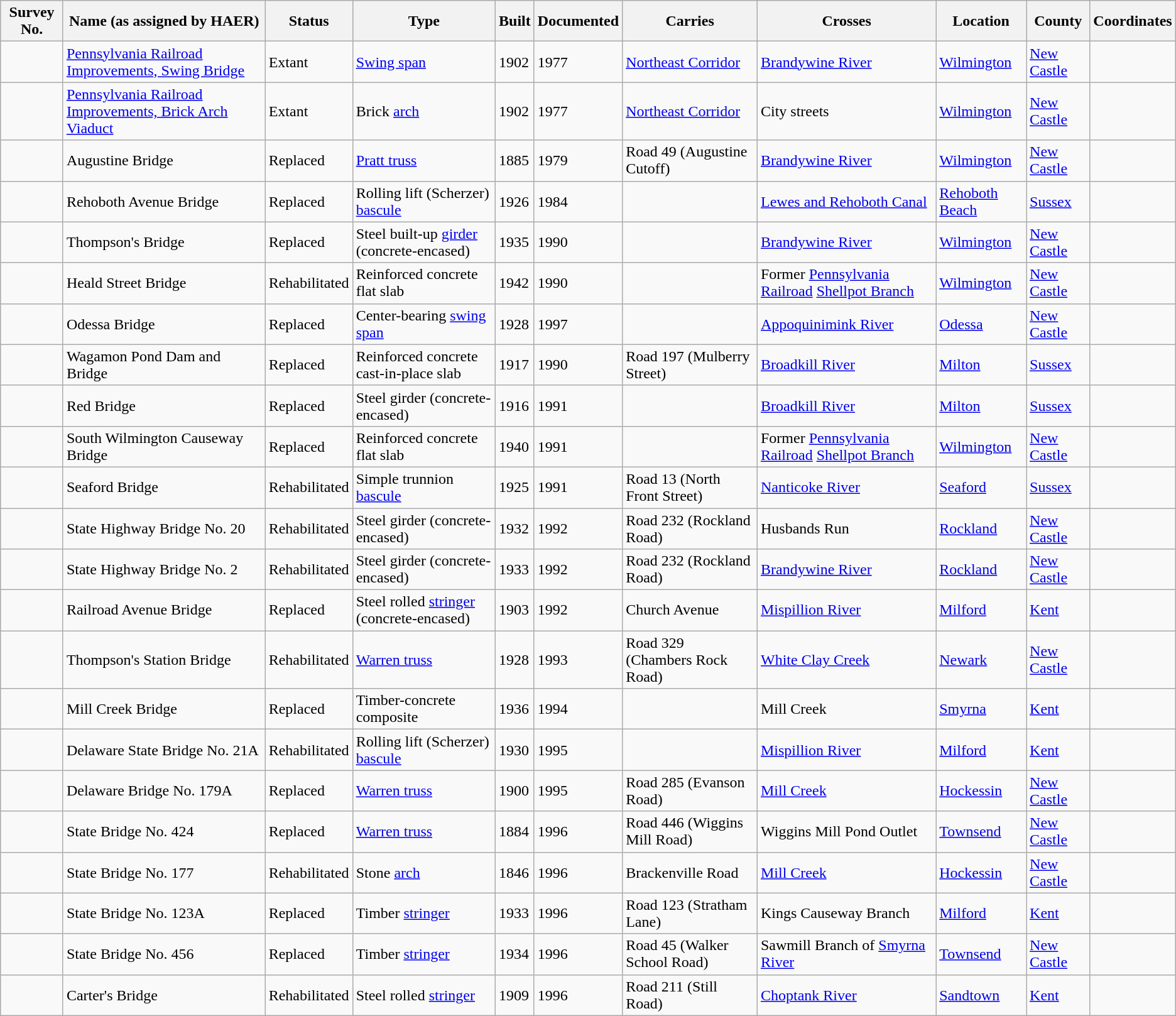<table class="wikitable sortable">
<tr>
<th>Survey No.</th>
<th>Name (as assigned by HAER)</th>
<th>Status</th>
<th>Type</th>
<th>Built</th>
<th>Documented</th>
<th>Carries</th>
<th>Crosses</th>
<th>Location</th>
<th>County</th>
<th>Coordinates</th>
</tr>
<tr>
<td></td>
<td><a href='#'>Pennsylvania Railroad Improvements, Swing Bridge</a></td>
<td>Extant</td>
<td><a href='#'>Swing span</a></td>
<td>1902</td>
<td>1977</td>
<td><a href='#'>Northeast Corridor</a></td>
<td><a href='#'>Brandywine River</a></td>
<td><a href='#'>Wilmington</a></td>
<td><a href='#'>New Castle</a></td>
<td></td>
</tr>
<tr>
<td></td>
<td><a href='#'>Pennsylvania Railroad Improvements, Brick Arch Viaduct</a></td>
<td>Extant</td>
<td>Brick <a href='#'>arch</a></td>
<td>1902</td>
<td>1977</td>
<td><a href='#'>Northeast Corridor</a></td>
<td>City streets</td>
<td><a href='#'>Wilmington</a></td>
<td><a href='#'>New Castle</a></td>
<td></td>
</tr>
<tr>
<td></td>
<td>Augustine Bridge</td>
<td>Replaced</td>
<td><a href='#'>Pratt truss</a></td>
<td>1885</td>
<td>1979</td>
<td>Road 49 (Augustine Cutoff)</td>
<td><a href='#'>Brandywine River</a></td>
<td><a href='#'>Wilmington</a></td>
<td><a href='#'>New Castle</a></td>
<td></td>
</tr>
<tr>
<td></td>
<td>Rehoboth Avenue Bridge</td>
<td>Replaced</td>
<td>Rolling lift (Scherzer) <a href='#'>bascule</a></td>
<td>1926</td>
<td>1984</td>
<td></td>
<td><a href='#'>Lewes and Rehoboth Canal</a></td>
<td><a href='#'>Rehoboth Beach</a></td>
<td><a href='#'>Sussex</a></td>
<td></td>
</tr>
<tr>
<td></td>
<td>Thompson's Bridge</td>
<td>Replaced</td>
<td>Steel built-up <a href='#'>girder</a> (concrete-encased)</td>
<td>1935</td>
<td>1990</td>
<td></td>
<td><a href='#'>Brandywine River</a></td>
<td><a href='#'>Wilmington</a></td>
<td><a href='#'>New Castle</a></td>
<td></td>
</tr>
<tr>
<td></td>
<td>Heald Street Bridge</td>
<td>Rehabilitated</td>
<td>Reinforced concrete flat slab</td>
<td>1942</td>
<td>1990</td>
<td></td>
<td>Former <a href='#'>Pennsylvania Railroad</a> <a href='#'>Shellpot Branch</a></td>
<td><a href='#'>Wilmington</a></td>
<td><a href='#'>New Castle</a></td>
<td></td>
</tr>
<tr>
<td></td>
<td>Odessa Bridge</td>
<td>Replaced</td>
<td>Center-bearing <a href='#'>swing span</a></td>
<td>1928</td>
<td>1997</td>
<td></td>
<td><a href='#'>Appoquinimink River</a></td>
<td><a href='#'>Odessa</a></td>
<td><a href='#'>New Castle</a></td>
<td></td>
</tr>
<tr>
<td></td>
<td>Wagamon Pond Dam and Bridge</td>
<td>Replaced</td>
<td>Reinforced concrete cast-in-place slab</td>
<td>1917</td>
<td>1990</td>
<td>Road 197 (Mulberry Street)</td>
<td><a href='#'>Broadkill River</a></td>
<td><a href='#'>Milton</a></td>
<td><a href='#'>Sussex</a></td>
<td></td>
</tr>
<tr>
<td></td>
<td>Red Bridge</td>
<td>Replaced</td>
<td>Steel girder (concrete-encased)</td>
<td>1916</td>
<td>1991</td>
<td></td>
<td><a href='#'>Broadkill River</a></td>
<td><a href='#'>Milton</a></td>
<td><a href='#'>Sussex</a></td>
<td></td>
</tr>
<tr>
<td></td>
<td>South Wilmington Causeway Bridge</td>
<td>Replaced</td>
<td>Reinforced concrete flat slab</td>
<td>1940</td>
<td>1991</td>
<td></td>
<td>Former <a href='#'>Pennsylvania Railroad</a> <a href='#'>Shellpot Branch</a></td>
<td><a href='#'>Wilmington</a></td>
<td><a href='#'>New Castle</a></td>
<td></td>
</tr>
<tr>
<td></td>
<td>Seaford Bridge</td>
<td>Rehabilitated</td>
<td>Simple trunnion <a href='#'>bascule</a></td>
<td>1925</td>
<td>1991</td>
<td>Road 13 (North Front Street)</td>
<td><a href='#'>Nanticoke River</a></td>
<td><a href='#'>Seaford</a></td>
<td><a href='#'>Sussex</a></td>
<td></td>
</tr>
<tr>
<td></td>
<td>State Highway Bridge No. 20</td>
<td>Rehabilitated</td>
<td>Steel girder (concrete-encased)</td>
<td>1932</td>
<td>1992</td>
<td>Road 232 (Rockland Road)</td>
<td>Husbands Run</td>
<td><a href='#'>Rockland</a></td>
<td><a href='#'>New Castle</a></td>
<td></td>
</tr>
<tr>
<td></td>
<td>State Highway Bridge No. 2</td>
<td>Rehabilitated</td>
<td>Steel girder (concrete-encased)</td>
<td>1933</td>
<td>1992</td>
<td>Road 232 (Rockland Road)</td>
<td><a href='#'>Brandywine River</a></td>
<td><a href='#'>Rockland</a></td>
<td><a href='#'>New Castle</a></td>
<td></td>
</tr>
<tr>
<td></td>
<td>Railroad Avenue Bridge</td>
<td>Replaced</td>
<td>Steel rolled <a href='#'>stringer</a> (concrete-encased)</td>
<td>1903</td>
<td>1992</td>
<td>Church Avenue</td>
<td><a href='#'>Mispillion River</a></td>
<td><a href='#'>Milford</a></td>
<td><a href='#'>Kent</a></td>
<td></td>
</tr>
<tr>
<td></td>
<td>Thompson's Station Bridge</td>
<td>Rehabilitated</td>
<td><a href='#'>Warren truss</a></td>
<td>1928</td>
<td>1993</td>
<td>Road 329 (Chambers Rock Road)</td>
<td><a href='#'>White Clay Creek</a></td>
<td><a href='#'>Newark</a></td>
<td><a href='#'>New Castle</a></td>
<td></td>
</tr>
<tr>
<td></td>
<td>Mill Creek Bridge</td>
<td>Replaced</td>
<td>Timber-concrete composite</td>
<td>1936</td>
<td>1994</td>
<td></td>
<td>Mill Creek</td>
<td><a href='#'>Smyrna</a></td>
<td><a href='#'>Kent</a></td>
<td></td>
</tr>
<tr>
<td></td>
<td>Delaware State Bridge No. 21A</td>
<td>Rehabilitated</td>
<td>Rolling lift (Scherzer) <a href='#'>bascule</a></td>
<td>1930</td>
<td>1995</td>
<td></td>
<td><a href='#'>Mispillion River</a></td>
<td><a href='#'>Milford</a></td>
<td><a href='#'>Kent</a></td>
<td></td>
</tr>
<tr>
<td></td>
<td>Delaware Bridge No. 179A</td>
<td>Replaced</td>
<td><a href='#'>Warren truss</a></td>
<td>1900</td>
<td>1995</td>
<td>Road 285 (Evanson Road)</td>
<td><a href='#'>Mill Creek</a></td>
<td><a href='#'>Hockessin</a></td>
<td><a href='#'>New Castle</a></td>
<td></td>
</tr>
<tr>
<td></td>
<td>State Bridge No. 424</td>
<td>Replaced</td>
<td><a href='#'>Warren truss</a></td>
<td>1884</td>
<td>1996</td>
<td>Road 446 (Wiggins Mill Road)</td>
<td>Wiggins Mill Pond Outlet</td>
<td><a href='#'>Townsend</a></td>
<td><a href='#'>New Castle</a></td>
<td></td>
</tr>
<tr>
<td></td>
<td>State Bridge No. 177</td>
<td>Rehabilitated</td>
<td>Stone <a href='#'>arch</a></td>
<td>1846</td>
<td>1996</td>
<td>Brackenville Road</td>
<td><a href='#'>Mill Creek</a></td>
<td><a href='#'>Hockessin</a></td>
<td><a href='#'>New Castle</a></td>
<td></td>
</tr>
<tr>
<td></td>
<td>State Bridge No. 123A</td>
<td>Replaced</td>
<td>Timber <a href='#'>stringer</a></td>
<td>1933</td>
<td>1996</td>
<td>Road 123 (Stratham Lane)</td>
<td>Kings Causeway Branch</td>
<td><a href='#'>Milford</a></td>
<td><a href='#'>Kent</a></td>
<td></td>
</tr>
<tr>
<td></td>
<td>State Bridge No. 456</td>
<td>Replaced</td>
<td>Timber <a href='#'>stringer</a></td>
<td>1934</td>
<td>1996</td>
<td>Road 45 (Walker School Road)</td>
<td>Sawmill Branch of <a href='#'>Smyrna River</a></td>
<td><a href='#'>Townsend</a></td>
<td><a href='#'>New Castle</a></td>
<td></td>
</tr>
<tr>
<td></td>
<td>Carter's Bridge</td>
<td>Rehabilitated</td>
<td>Steel rolled <a href='#'>stringer</a></td>
<td>1909</td>
<td>1996</td>
<td>Road 211 (Still Road)</td>
<td><a href='#'>Choptank River</a></td>
<td><a href='#'>Sandtown</a></td>
<td><a href='#'>Kent</a></td>
<td></td>
</tr>
</table>
